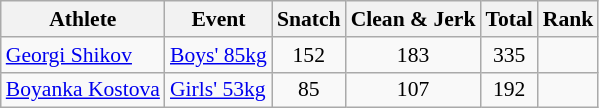<table class="wikitable" style="font-size:90%">
<tr>
<th>Athlete</th>
<th>Event</th>
<th>Snatch</th>
<th>Clean & Jerk</th>
<th>Total</th>
<th>Rank</th>
</tr>
<tr>
<td><a href='#'>Georgi Shikov</a></td>
<td><a href='#'>Boys' 85kg</a></td>
<td align=center>152</td>
<td align=center>183</td>
<td align=center>335</td>
<td align=center></td>
</tr>
<tr>
<td><a href='#'>Boyanka Kostova</a></td>
<td><a href='#'>Girls' 53kg</a></td>
<td align=center>85</td>
<td align=center>107</td>
<td align=center>192</td>
<td align=center></td>
</tr>
</table>
